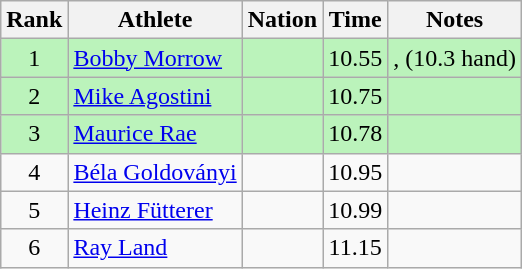<table class="wikitable sortable" style="text-align:center">
<tr>
<th>Rank</th>
<th>Athlete</th>
<th>Nation</th>
<th>Time</th>
<th>Notes</th>
</tr>
<tr bgcolor=bbf3bb>
<td>1</td>
<td align=left><a href='#'>Bobby Morrow</a></td>
<td align=left></td>
<td>10.55</td>
<td>,  (10.3 hand)</td>
</tr>
<tr bgcolor=bbf3bb>
<td>2</td>
<td align=left><a href='#'>Mike Agostini</a></td>
<td align=left></td>
<td>10.75</td>
<td></td>
</tr>
<tr bgcolor=bbf3bb>
<td>3</td>
<td align=left><a href='#'>Maurice Rae</a></td>
<td align=left></td>
<td>10.78</td>
<td></td>
</tr>
<tr>
<td>4</td>
<td align=left><a href='#'>Béla Goldoványi</a></td>
<td align=left></td>
<td>10.95</td>
<td></td>
</tr>
<tr>
<td>5</td>
<td align=left><a href='#'>Heinz Fütterer</a></td>
<td align=left></td>
<td>10.99</td>
<td></td>
</tr>
<tr>
<td>6</td>
<td align=left><a href='#'>Ray Land</a></td>
<td align=left></td>
<td>11.15</td>
<td></td>
</tr>
</table>
